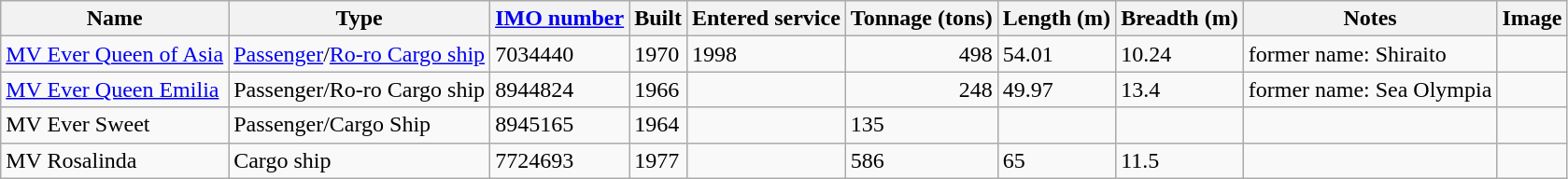<table class="wikitable sortable">
<tr>
<th><strong>Name</strong></th>
<th>Type</th>
<th><strong><a href='#'>IMO number</a></strong></th>
<th><strong>Built</strong></th>
<th><strong>Entered service</strong></th>
<th><strong>Tonnage (tons)</strong></th>
<th><strong>Length (m)</strong></th>
<th><strong>Breadth (m)</strong></th>
<th><strong>Notes</strong></th>
<th><strong>Image</strong></th>
</tr>
<tr>
<td><a href='#'>MV Ever Queen of Asia</a></td>
<td><a href='#'>Passenger</a>/<a href='#'>Ro-ro Cargo ship</a></td>
<td>7034440</td>
<td>1970</td>
<td>1998</td>
<td align="right">498</td>
<td>54.01</td>
<td>10.24</td>
<td>former name: Shiraito</td>
<td></td>
</tr>
<tr>
<td><a href='#'>MV Ever Queen Emilia</a></td>
<td>Passenger/Ro-ro Cargo ship</td>
<td>8944824</td>
<td>1966</td>
<td></td>
<td align="right">248</td>
<td>49.97</td>
<td>13.4</td>
<td>former name: Sea Olympia</td>
<td></td>
</tr>
<tr>
<td>MV Ever Sweet</td>
<td>Passenger/Cargo Ship</td>
<td>8945165</td>
<td>1964</td>
<td></td>
<td>135</td>
<td></td>
<td></td>
<td></td>
<td></td>
</tr>
<tr>
<td>MV Rosalinda</td>
<td>Cargo ship</td>
<td>7724693</td>
<td>1977</td>
<td></td>
<td>586</td>
<td>65</td>
<td>11.5</td>
<td></td>
<td></td>
</tr>
</table>
